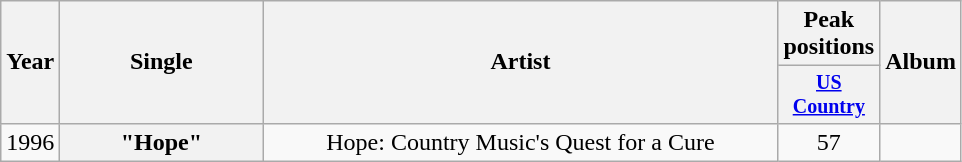<table class="wikitable plainrowheaders" style="text-align:center;">
<tr>
<th rowspan="2">Year</th>
<th rowspan="2" style="width:8em;">Single</th>
<th rowspan="2" style="width:21em;">Artist</th>
<th colspan="1">Peak positions</th>
<th rowspan="2">Album</th>
</tr>
<tr style="font-size:smaller;">
<th width="60"><a href='#'>US Country</a><br></th>
</tr>
<tr>
<td>1996</td>
<th scope="row">"Hope"</th>
<td>Hope: Country Music's Quest for a Cure</td>
<td>57</td>
<td></td>
</tr>
</table>
